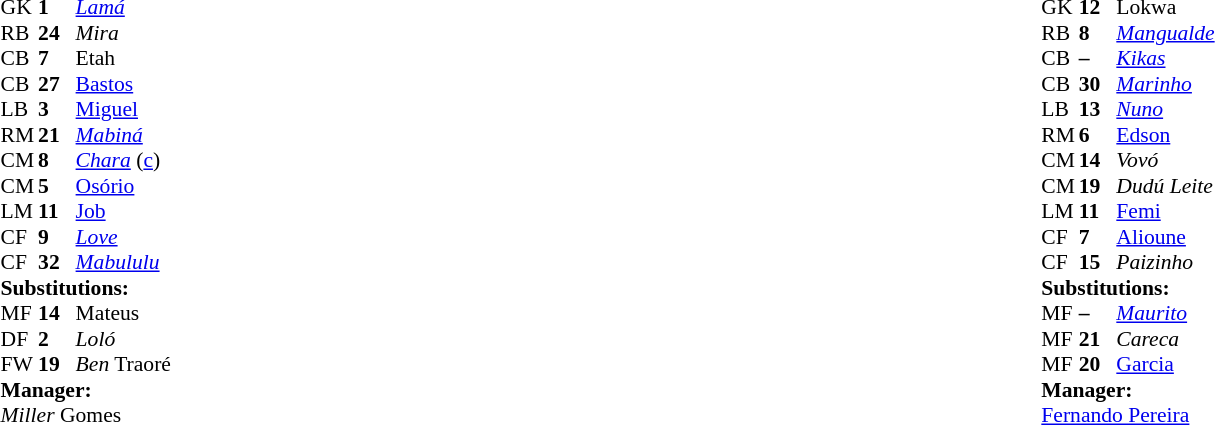<table width="100%">
<tr>
<td valign="top" width="40%"><br><table style="font-size:90%;" cellspacing="0" cellpadding="0" align="center">
<tr>
<th width=25></th>
<th width=25></th>
</tr>
<tr>
<td>GK</td>
<td><strong>1</strong></td>
<td> <em><a href='#'>Lamá</a></em></td>
<td></td>
</tr>
<tr>
<td>RB</td>
<td><strong>24</strong></td>
<td> <em>Mira</em></td>
<td></td>
<td></td>
</tr>
<tr>
<td>CB</td>
<td><strong>7</strong></td>
<td> Etah</td>
</tr>
<tr>
<td>CB</td>
<td><strong>27</strong></td>
<td> <a href='#'>Bastos</a></td>
</tr>
<tr>
<td>LB</td>
<td><strong>3</strong></td>
<td> <a href='#'>Miguel</a></td>
</tr>
<tr>
<td>RM</td>
<td><strong>21</strong></td>
<td> <a href='#'><em>Mabiná</em></a></td>
</tr>
<tr>
<td>CM</td>
<td><strong>8</strong></td>
<td> <a href='#'><em>Chara</em></a> (<a href='#'>c</a>)</td>
</tr>
<tr>
<td>CM</td>
<td><strong>5</strong></td>
<td> <a href='#'>Osório</a></td>
</tr>
<tr>
<td>LM</td>
<td><strong>11</strong></td>
<td> <a href='#'>Job</a></td>
</tr>
<tr>
<td>CF</td>
<td><strong>9</strong></td>
<td> <em><a href='#'>Love</a></em></td>
<td></td>
<td></td>
</tr>
<tr>
<td>CF</td>
<td><strong>32</strong></td>
<td> <em><a href='#'>Mabululu</a></em></td>
<td></td>
<td></td>
</tr>
<tr>
<td colspan=3><strong>Substitutions:</strong></td>
</tr>
<tr>
<td>MF</td>
<td><strong>14</strong></td>
<td> Mateus</td>
<td></td>
<td></td>
</tr>
<tr>
<td>DF</td>
<td><strong>2</strong></td>
<td> <em>Loló</em></td>
<td></td>
<td></td>
</tr>
<tr>
<td>FW</td>
<td><strong>19</strong></td>
<td> <em>Ben</em> Traoré</td>
<td></td>
<td></td>
</tr>
<tr>
<td colspan=3><strong>Manager:</strong></td>
</tr>
<tr>
<td colspan=3> <em>Miller</em> Gomes</td>
</tr>
</table>
</td>
<td valign="top"></td>
<td valign="top" width="50%"><br><table style="font-size:90%;" cellspacing="0" cellpadding="0" align="center">
<tr>
<th width=25></th>
<th width=25></th>
</tr>
<tr>
<td>GK</td>
<td><strong>12</strong></td>
<td> Lokwa</td>
<td></td>
</tr>
<tr>
<td>RB</td>
<td><strong>8</strong></td>
<td> <em><a href='#'>Mangualde</a></em></td>
<td></td>
<td></td>
</tr>
<tr>
<td>CB</td>
<td><strong>–</strong></td>
<td> <em><a href='#'>Kikas</a></em></td>
</tr>
<tr>
<td>CB</td>
<td><strong>30</strong></td>
<td> <em><a href='#'>Marinho</a></em></td>
<td></td>
</tr>
<tr>
<td>LB</td>
<td><strong>13</strong></td>
<td> <em><a href='#'>Nuno</a></em></td>
</tr>
<tr>
<td>RM</td>
<td><strong>6</strong></td>
<td> <a href='#'>Edson</a></td>
</tr>
<tr>
<td>CM</td>
<td><strong>14</strong></td>
<td> <em>Vovó</em></td>
<td></td>
<td></td>
</tr>
<tr>
<td>CM</td>
<td><strong>19</strong></td>
<td> <em>Dudú Leite</em></td>
<td></td>
<td></td>
</tr>
<tr>
<td>LM</td>
<td><strong>11</strong></td>
<td> <a href='#'>Femi</a></td>
</tr>
<tr>
<td>CF</td>
<td><strong>7</strong></td>
<td> <a href='#'>Alioune</a></td>
</tr>
<tr>
<td>CF</td>
<td><strong>15</strong></td>
<td> <em>Paizinho</em></td>
</tr>
<tr>
<td colspan=3><strong>Substitutions:</strong></td>
</tr>
<tr>
<td>MF</td>
<td><strong>–</strong></td>
<td> <em><a href='#'>Maurito</a></em></td>
<td></td>
<td></td>
</tr>
<tr>
<td>MF</td>
<td><strong>21</strong></td>
<td> <em>Careca</em></td>
<td></td>
<td></td>
</tr>
<tr>
<td>MF</td>
<td><strong>20</strong></td>
<td> <a href='#'>Garcia</a></td>
<td></td>
<td></td>
</tr>
<tr>
<td colspan=3><strong>Manager:</strong></td>
</tr>
<tr>
<td colspan=3> <a href='#'>Fernando Pereira</a></td>
</tr>
</table>
</td>
</tr>
</table>
